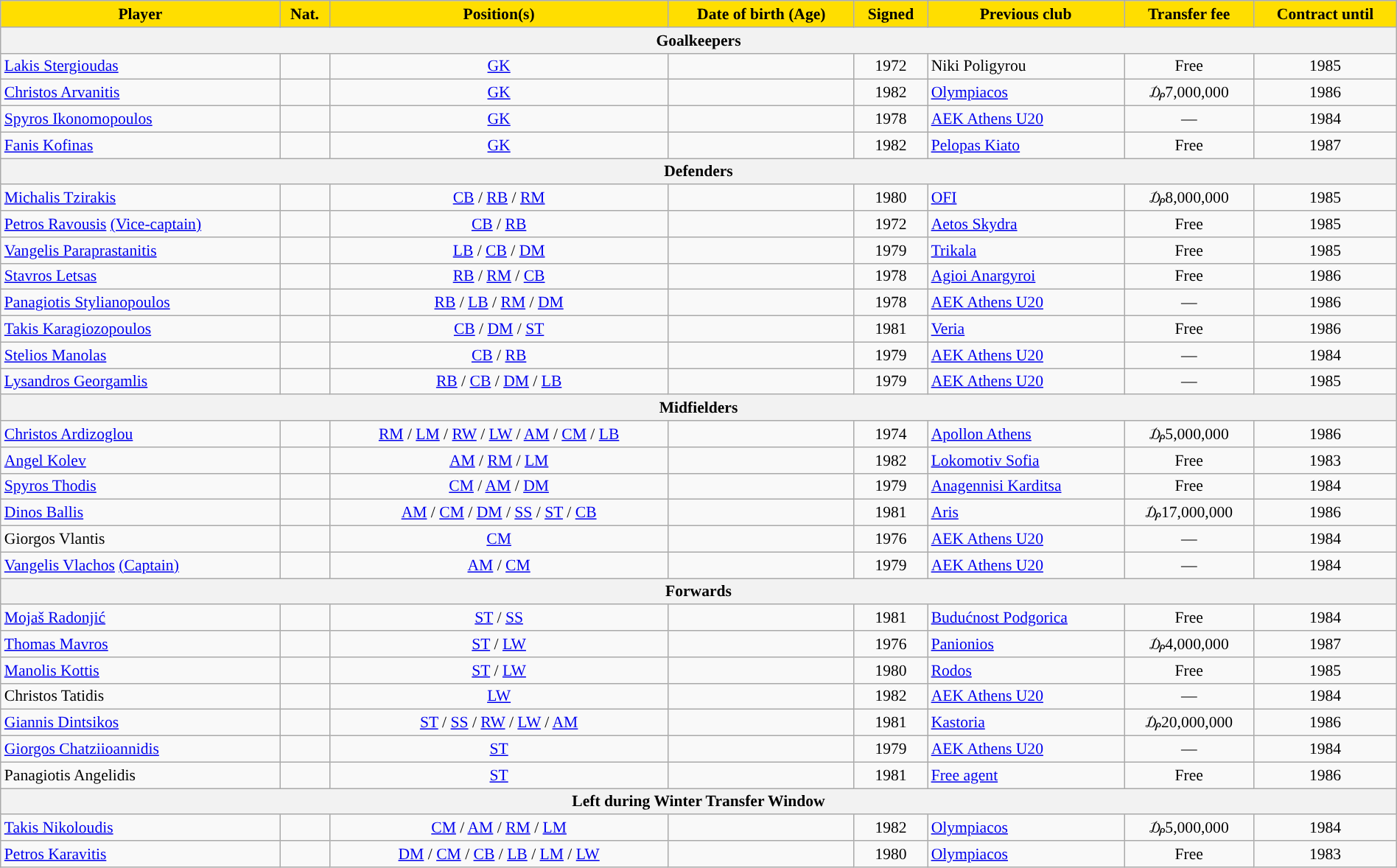<table class="wikitable" style="text-align:center; font-size:90%;width:100%;">
<tr>
<th style="background:#FFDE00">Player</th>
<th style="background:#FFDE00">Nat.</th>
<th style="background:#FFDE00">Position(s)</th>
<th style="background:#FFDE00">Date of birth (Age)</th>
<th style="background:#FFDE00">Signed</th>
<th style="background:#FFDE00">Previous club</th>
<th style="background:#FFDE00">Transfer fee</th>
<th style="background:#FFDE00">Contract until</th>
</tr>
<tr>
<th colspan="8">Goalkeepers</th>
</tr>
<tr>
<td align=left><a href='#'>Lakis Stergioudas</a></td>
<td></td>
<td><a href='#'>GK</a></td>
<td></td>
<td>1972</td>
<td align=left> Niki Poligyrou</td>
<td>Free</td>
<td>1985</td>
</tr>
<tr>
<td align=left><a href='#'>Christos Arvanitis</a></td>
<td></td>
<td><a href='#'>GK</a></td>
<td></td>
<td>1982</td>
<td align=left> <a href='#'>Olympiacos</a></td>
<td>₯7,000,000</td>
<td>1986</td>
</tr>
<tr>
<td align=left><a href='#'>Spyros Ikonomopoulos</a></td>
<td></td>
<td><a href='#'>GK</a></td>
<td></td>
<td>1978</td>
<td align=left> <a href='#'>AEK Athens U20</a></td>
<td>—</td>
<td>1984</td>
</tr>
<tr>
<td align=left><a href='#'>Fanis Kofinas</a></td>
<td></td>
<td><a href='#'>GK</a></td>
<td></td>
<td>1982</td>
<td align=left> <a href='#'>Pelopas Kiato</a></td>
<td>Free</td>
<td>1987</td>
</tr>
<tr>
<th colspan="8">Defenders</th>
</tr>
<tr>
<td align=left><a href='#'>Michalis Tzirakis</a></td>
<td></td>
<td><a href='#'>CB</a> / <a href='#'>RB</a> / <a href='#'>RM</a></td>
<td></td>
<td>1980</td>
<td align=left> <a href='#'>OFI</a></td>
<td>₯8,000,000</td>
<td>1985</td>
</tr>
<tr>
<td align=left><a href='#'>Petros Ravousis</a> <a href='#'>(Vice-captain)</a></td>
<td></td>
<td><a href='#'>CB</a> / <a href='#'>RB</a></td>
<td></td>
<td>1972</td>
<td align=left> <a href='#'>Aetos Skydra</a></td>
<td>Free</td>
<td>1985</td>
</tr>
<tr>
<td align=left><a href='#'>Vangelis Paraprastanitis</a></td>
<td></td>
<td><a href='#'>LB</a> / <a href='#'>CB</a> / <a href='#'>DM</a></td>
<td></td>
<td>1979</td>
<td align=left> <a href='#'>Trikala</a></td>
<td>Free</td>
<td>1985</td>
</tr>
<tr>
<td align=left><a href='#'>Stavros Letsas</a></td>
<td></td>
<td><a href='#'>RB</a> / <a href='#'>RM</a> / <a href='#'>CB</a></td>
<td></td>
<td>1978</td>
<td align=left> <a href='#'>Agioi Anargyroi</a></td>
<td>Free</td>
<td>1986</td>
</tr>
<tr>
<td align=left><a href='#'>Panagiotis Stylianopoulos</a></td>
<td></td>
<td><a href='#'>RB</a> / <a href='#'>LB</a> / <a href='#'>RM</a> / <a href='#'>DM</a></td>
<td></td>
<td>1978</td>
<td align=left> <a href='#'>AEK Athens U20</a></td>
<td>—</td>
<td>1986</td>
</tr>
<tr>
<td align=left><a href='#'>Takis Karagiozopoulos</a></td>
<td></td>
<td><a href='#'>CB</a> / <a href='#'>DM</a> / <a href='#'>ST</a></td>
<td></td>
<td>1981</td>
<td align=left> <a href='#'>Veria</a></td>
<td>Free</td>
<td>1986</td>
</tr>
<tr>
<td align=left><a href='#'>Stelios Manolas</a></td>
<td></td>
<td><a href='#'>CB</a> / <a href='#'>RB</a></td>
<td></td>
<td>1979</td>
<td align=left> <a href='#'>AEK Athens U20</a></td>
<td>—</td>
<td>1984</td>
</tr>
<tr>
<td align=left><a href='#'>Lysandros Georgamlis</a></td>
<td></td>
<td><a href='#'>RB</a> / <a href='#'>CB</a> / <a href='#'>DM</a> / <a href='#'>LB</a></td>
<td></td>
<td>1979</td>
<td align=left> <a href='#'>AEK Athens U20</a></td>
<td>—</td>
<td>1985</td>
</tr>
<tr>
<th colspan="8">Midfielders</th>
</tr>
<tr>
<td align=left><a href='#'>Christos Ardizoglou</a></td>
<td></td>
<td><a href='#'>RM</a> / <a href='#'>LM</a> / <a href='#'>RW</a> / <a href='#'>LW</a>  / <a href='#'>AM</a> / <a href='#'>CM</a> / <a href='#'>LB</a></td>
<td></td>
<td>1974</td>
<td align=left> <a href='#'>Apollon Athens</a></td>
<td>₯5,000,000</td>
<td>1986</td>
</tr>
<tr>
<td align=left><a href='#'>Angel Kolev</a></td>
<td></td>
<td><a href='#'>AM</a> / <a href='#'>RM</a> / <a href='#'>LM</a></td>
<td></td>
<td>1982</td>
<td align=left> <a href='#'>Lokomotiv Sofia</a></td>
<td>Free</td>
<td>1983</td>
</tr>
<tr>
<td align=left><a href='#'>Spyros Thodis</a></td>
<td></td>
<td><a href='#'>CM</a> / <a href='#'>AM</a> / <a href='#'>DM</a></td>
<td></td>
<td>1979</td>
<td align=left> <a href='#'>Anagennisi Karditsa</a></td>
<td>Free</td>
<td>1984</td>
</tr>
<tr>
<td align=left><a href='#'>Dinos Ballis</a></td>
<td></td>
<td><a href='#'>AM</a> / <a href='#'>CM</a> / <a href='#'>DM</a> / <a href='#'>SS</a> / <a href='#'>ST</a> / <a href='#'>CB</a></td>
<td></td>
<td>1981</td>
<td align=left> <a href='#'>Aris</a></td>
<td>₯17,000,000</td>
<td>1986</td>
</tr>
<tr>
<td align=left>Giorgos Vlantis</td>
<td></td>
<td><a href='#'>CM</a></td>
<td></td>
<td>1976</td>
<td align=left> <a href='#'>AEK Athens U20</a></td>
<td>—</td>
<td>1984</td>
</tr>
<tr>
<td align=left><a href='#'>Vangelis Vlachos</a> <a href='#'>(Captain)</a></td>
<td></td>
<td><a href='#'>AM</a> / <a href='#'>CM</a></td>
<td></td>
<td>1979</td>
<td align=left> <a href='#'>AEK Athens U20</a></td>
<td>—</td>
<td>1984</td>
</tr>
<tr>
<th colspan="8">Forwards</th>
</tr>
<tr>
<td align=left><a href='#'>Mojaš Radonjić</a></td>
<td></td>
<td><a href='#'>ST</a> / <a href='#'>SS</a></td>
<td></td>
<td>1981</td>
<td align=left> <a href='#'>Budućnost Podgorica</a></td>
<td>Free</td>
<td>1984</td>
</tr>
<tr>
<td align=left><a href='#'>Thomas Mavros</a></td>
<td></td>
<td><a href='#'>ST</a> / <a href='#'>LW</a></td>
<td></td>
<td>1976</td>
<td align=left> <a href='#'>Panionios</a></td>
<td>₯4,000,000</td>
<td>1987</td>
</tr>
<tr>
<td align=left><a href='#'>Manolis Kottis</a></td>
<td></td>
<td><a href='#'>ST</a> / <a href='#'>LW</a></td>
<td></td>
<td>1980</td>
<td align=left> <a href='#'>Rodos</a></td>
<td>Free</td>
<td>1985</td>
</tr>
<tr>
<td align=left>Christos Tatidis</td>
<td></td>
<td><a href='#'>LW</a></td>
<td></td>
<td>1982</td>
<td align=left> <a href='#'>AEK Athens U20</a></td>
<td>—</td>
<td>1984</td>
</tr>
<tr>
<td align=left><a href='#'>Giannis Dintsikos</a></td>
<td></td>
<td><a href='#'>ST</a> / <a href='#'>SS</a> / <a href='#'>RW</a> / <a href='#'>LW</a> / <a href='#'>AM</a></td>
<td></td>
<td>1981</td>
<td align=left> <a href='#'>Kastoria</a></td>
<td>₯20,000,000</td>
<td>1986</td>
</tr>
<tr>
<td align=left><a href='#'>Giorgos Chatziioannidis</a></td>
<td></td>
<td><a href='#'>ST</a></td>
<td></td>
<td>1979</td>
<td align=left> <a href='#'>AEK Athens U20</a></td>
<td>—</td>
<td>1984</td>
</tr>
<tr>
<td align=left>Panagiotis Angelidis</td>
<td></td>
<td><a href='#'>ST</a></td>
<td></td>
<td>1981</td>
<td align=left><a href='#'>Free agent</a></td>
<td>Free</td>
<td>1986</td>
</tr>
<tr>
<th colspan="8">Left during Winter Transfer Window</th>
</tr>
<tr>
<td align=left><a href='#'>Takis Nikoloudis</a></td>
<td></td>
<td><a href='#'>CM</a> / <a href='#'>AM</a> / <a href='#'>RM</a> / <a href='#'>LM</a></td>
<td></td>
<td>1982</td>
<td align=left> <a href='#'>Olympiacos</a></td>
<td>₯5,000,000</td>
<td>1984</td>
</tr>
<tr>
<td align=left><a href='#'>Petros Karavitis</a></td>
<td></td>
<td><a href='#'>DM</a> / <a href='#'>CM</a> / <a href='#'>CB</a> / <a href='#'>LB</a> / <a href='#'>LM</a> / <a href='#'>LW</a></td>
<td></td>
<td>1980</td>
<td align=left> <a href='#'>Olympiacos</a></td>
<td>Free</td>
<td>1983</td>
</tr>
</table>
